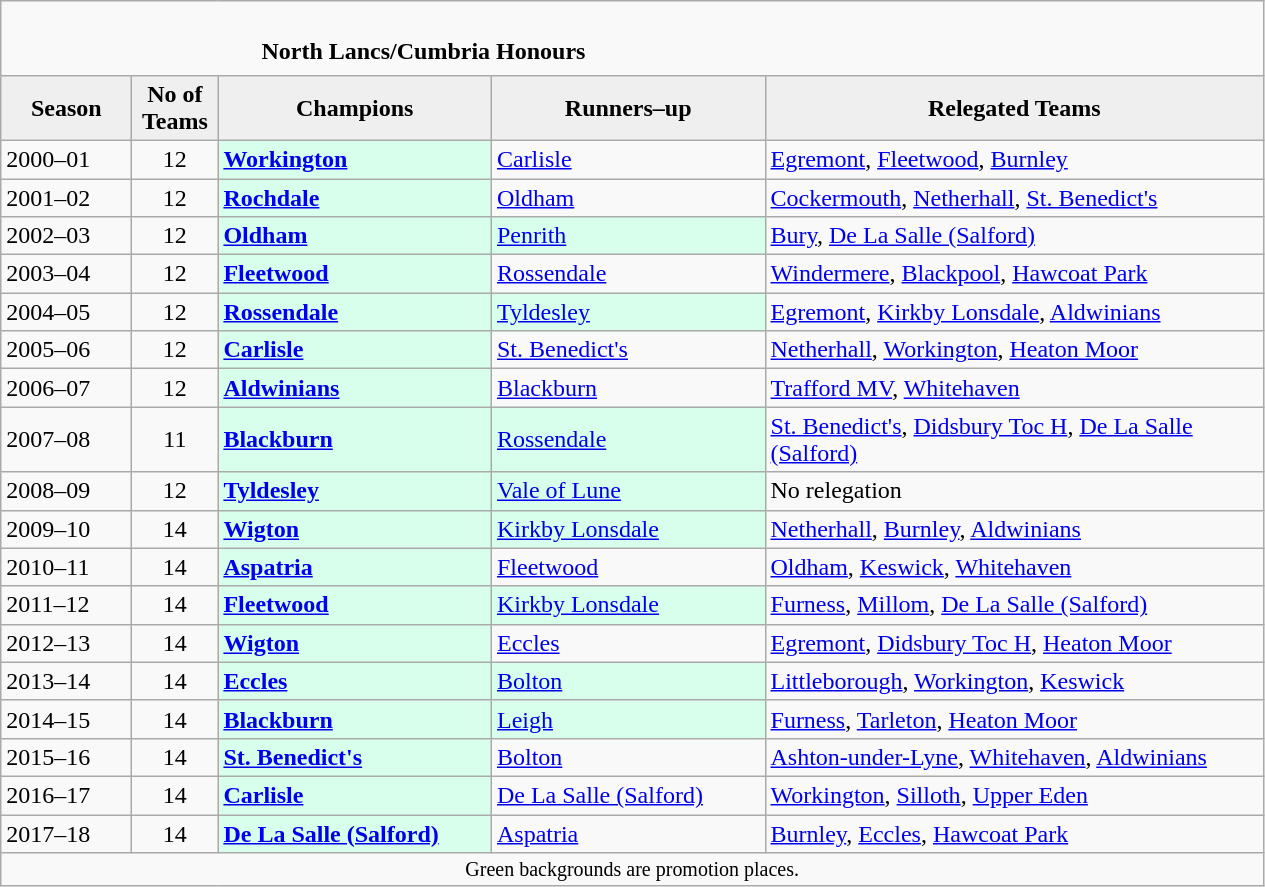<table class="wikitable" style="text-align: left;">
<tr>
<td colspan="11" cellpadding="0" cellspacing="0"><br><table border="0" style="width:100%;" cellpadding="0" cellspacing="0">
<tr>
<td style="width:20%; border:0;"></td>
<td style="border:0;"><strong>North Lancs/Cumbria Honours</strong></td>
<td style="width:20%; border:0;"></td>
</tr>
</table>
</td>
</tr>
<tr>
<th style="background:#efefef; width:80px;">Season</th>
<th style="background:#efefef; width:50px;">No of Teams</th>
<th style="background:#efefef; width:175px;">Champions</th>
<th style="background:#efefef; width:175px;">Runners–up</th>
<th style="background:#efefef; width:325px;">Relegated Teams</th>
</tr>
<tr align=left>
<td>2000–01</td>
<td style="text-align: center;">12</td>
<td style="background:#d8ffeb;"><strong><a href='#'>Workington</a></strong></td>
<td><a href='#'>Carlisle</a></td>
<td><a href='#'>Egremont</a>, <a href='#'>Fleetwood</a>, <a href='#'>Burnley</a></td>
</tr>
<tr>
<td>2001–02</td>
<td style="text-align: center;">12</td>
<td style="background:#d8ffeb;"><strong><a href='#'>Rochdale</a></strong></td>
<td><a href='#'>Oldham</a></td>
<td><a href='#'>Cockermouth</a>, <a href='#'>Netherhall</a>, <a href='#'>St. Benedict's</a></td>
</tr>
<tr>
<td>2002–03</td>
<td style="text-align: center;">12</td>
<td style="background:#d8ffeb;"><strong><a href='#'>Oldham</a></strong></td>
<td style="background:#d8ffeb;"><a href='#'>Penrith</a></td>
<td><a href='#'>Bury</a>, <a href='#'>De La Salle (Salford)</a></td>
</tr>
<tr>
<td>2003–04</td>
<td style="text-align: center;">12</td>
<td style="background:#d8ffeb;"><strong><a href='#'>Fleetwood</a></strong></td>
<td><a href='#'>Rossendale</a></td>
<td><a href='#'>Windermere</a>, <a href='#'>Blackpool</a>, <a href='#'>Hawcoat Park</a></td>
</tr>
<tr>
<td>2004–05</td>
<td style="text-align: center;">12</td>
<td style="background:#d8ffeb;"><strong><a href='#'>Rossendale</a></strong></td>
<td style="background:#d8ffeb;"><a href='#'>Tyldesley</a></td>
<td><a href='#'>Egremont</a>, <a href='#'>Kirkby Lonsdale</a>, <a href='#'>Aldwinians</a></td>
</tr>
<tr>
<td>2005–06</td>
<td style="text-align: center;">12</td>
<td style="background:#d8ffeb;"><strong><a href='#'>Carlisle</a></strong></td>
<td><a href='#'>St. Benedict's</a></td>
<td><a href='#'>Netherhall</a>, <a href='#'>Workington</a>, <a href='#'>Heaton Moor</a></td>
</tr>
<tr>
<td>2006–07</td>
<td style="text-align: center;">12</td>
<td style="background:#d8ffeb;"><strong><a href='#'>Aldwinians</a></strong></td>
<td><a href='#'>Blackburn</a></td>
<td><a href='#'>Trafford MV</a>, <a href='#'>Whitehaven</a></td>
</tr>
<tr>
<td>2007–08</td>
<td style="text-align: center;">11</td>
<td style="background:#d8ffeb;"><strong><a href='#'>Blackburn</a></strong></td>
<td style="background:#d8ffeb;"><a href='#'>Rossendale</a></td>
<td><a href='#'>St. Benedict's</a>, <a href='#'>Didsbury Toc H</a>, <a href='#'>De La Salle (Salford)</a></td>
</tr>
<tr>
<td>2008–09</td>
<td style="text-align: center;">12</td>
<td style="background:#d8ffeb;"><strong><a href='#'>Tyldesley</a></strong></td>
<td style="background:#d8ffeb;"><a href='#'>Vale of Lune</a></td>
<td>No relegation</td>
</tr>
<tr>
<td>2009–10</td>
<td style="text-align: center;">14</td>
<td style="background:#d8ffeb;"><strong><a href='#'>Wigton</a></strong></td>
<td style="background:#d8ffeb;"><a href='#'>Kirkby Lonsdale</a></td>
<td><a href='#'>Netherhall</a>, <a href='#'>Burnley</a>, <a href='#'>Aldwinians</a></td>
</tr>
<tr>
<td>2010–11</td>
<td style="text-align: center;">14</td>
<td style="background:#d8ffeb;"><strong><a href='#'>Aspatria</a></strong></td>
<td><a href='#'>Fleetwood</a></td>
<td><a href='#'>Oldham</a>, <a href='#'>Keswick</a>, <a href='#'>Whitehaven</a></td>
</tr>
<tr>
<td>2011–12</td>
<td style="text-align: center;">14</td>
<td style="background:#d8ffeb;"><strong><a href='#'>Fleetwood</a></strong></td>
<td style="background:#d8ffeb;"><a href='#'>Kirkby Lonsdale</a></td>
<td><a href='#'>Furness</a>, <a href='#'>Millom</a>, <a href='#'>De La Salle (Salford)</a></td>
</tr>
<tr>
<td>2012–13</td>
<td style="text-align: center;">14</td>
<td style="background:#d8ffeb;"><strong><a href='#'>Wigton</a></strong></td>
<td><a href='#'>Eccles</a></td>
<td><a href='#'>Egremont</a>, <a href='#'>Didsbury Toc H</a>, <a href='#'>Heaton Moor</a></td>
</tr>
<tr>
<td>2013–14</td>
<td style="text-align: center;">14</td>
<td style="background:#d8ffeb;"><strong><a href='#'>Eccles</a></strong></td>
<td style="background:#d8ffeb;"><a href='#'>Bolton</a></td>
<td><a href='#'>Littleborough</a>, <a href='#'>Workington</a>, <a href='#'>Keswick</a></td>
</tr>
<tr>
<td>2014–15</td>
<td style="text-align: center;">14</td>
<td style="background:#d8ffeb;"><strong><a href='#'>Blackburn</a></strong></td>
<td style="background:#d8ffeb;"><a href='#'>Leigh</a></td>
<td><a href='#'>Furness</a>, <a href='#'>Tarleton</a>, <a href='#'>Heaton Moor</a></td>
</tr>
<tr>
<td>2015–16</td>
<td style="text-align: center;">14</td>
<td style="background:#d8ffeb;"><strong><a href='#'>St. Benedict's</a></strong></td>
<td><a href='#'>Bolton</a></td>
<td><a href='#'>Ashton-under-Lyne</a>, <a href='#'>Whitehaven</a>, <a href='#'>Aldwinians</a></td>
</tr>
<tr>
<td>2016–17</td>
<td style="text-align: center;">14</td>
<td style="background:#d8ffeb;"><strong><a href='#'>Carlisle</a></strong></td>
<td><a href='#'>De La Salle (Salford)</a></td>
<td><a href='#'>Workington</a>, <a href='#'>Silloth</a>, <a href='#'>Upper Eden</a></td>
</tr>
<tr>
<td>2017–18</td>
<td style="text-align: center;">14</td>
<td style="background:#d8ffeb;"><strong><a href='#'>De La Salle (Salford)</a></strong></td>
<td><a href='#'>Aspatria</a></td>
<td><a href='#'>Burnley</a>, <a href='#'>Eccles</a>, <a href='#'>Hawcoat Park</a></td>
</tr>
<tr>
<td colspan="15"  style="border:0; font-size:smaller; text-align:center;">Green backgrounds are promotion places.</td>
</tr>
</table>
